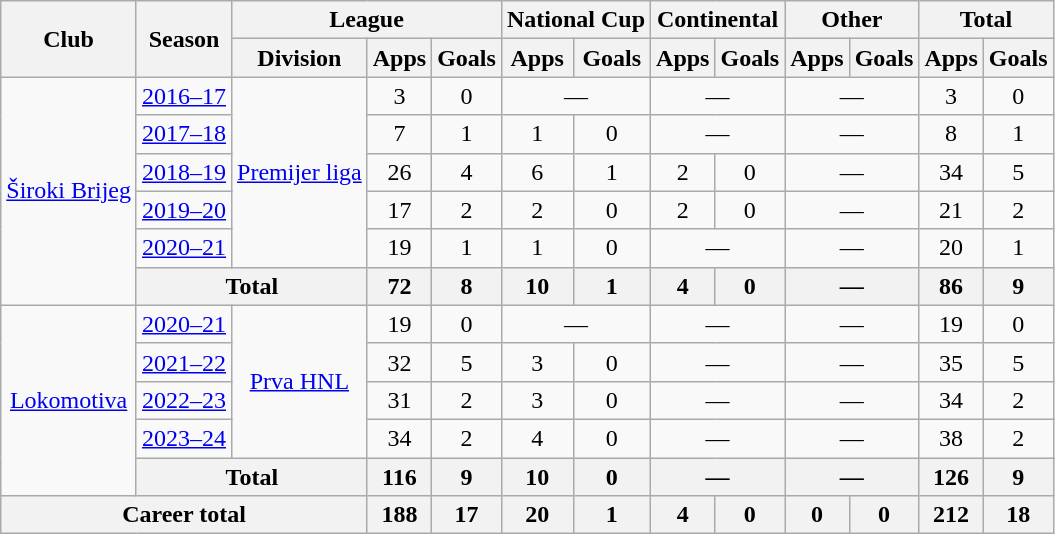<table class="wikitable" style="text-align:center">
<tr>
<th rowspan="2">Club</th>
<th rowspan="2">Season</th>
<th colspan="3">League</th>
<th colspan="2">National Cup</th>
<th colspan="2">Continental</th>
<th colspan="2">Other</th>
<th colspan="2">Total</th>
</tr>
<tr>
<th>Division</th>
<th>Apps</th>
<th>Goals</th>
<th>Apps</th>
<th>Goals</th>
<th>Apps</th>
<th>Goals</th>
<th>Apps</th>
<th>Goals</th>
<th>Apps</th>
<th>Goals</th>
</tr>
<tr>
<td rowspan="6"><a href='#'>Široki Brijeg</a></td>
<td><a href='#'>2016–17</a></td>
<td rowspan="5"><a href='#'>Premijer liga</a></td>
<td>3</td>
<td>0</td>
<td colspan="2">—</td>
<td colspan="2">—</td>
<td colspan="2">—</td>
<td>3</td>
<td>0</td>
</tr>
<tr>
<td><a href='#'>2017–18</a></td>
<td>7</td>
<td>1</td>
<td>1</td>
<td>0</td>
<td colspan="2">—</td>
<td colspan="2">—</td>
<td>8</td>
<td>1</td>
</tr>
<tr>
<td><a href='#'>2018–19</a></td>
<td>26</td>
<td>4</td>
<td>6</td>
<td>1</td>
<td>2</td>
<td>0</td>
<td colspan="2">—</td>
<td>34</td>
<td>5</td>
</tr>
<tr>
<td><a href='#'>2019–20</a></td>
<td>17</td>
<td>2</td>
<td>2</td>
<td>0</td>
<td>2</td>
<td>0</td>
<td colspan="2">—</td>
<td>21</td>
<td>2</td>
</tr>
<tr>
<td><a href='#'>2020–21</a></td>
<td>19</td>
<td>1</td>
<td>1</td>
<td>0</td>
<td colspan="2">—</td>
<td colspan="2">—</td>
<td>20</td>
<td>1</td>
</tr>
<tr>
<th colspan="2">Total</th>
<th>72</th>
<th>8</th>
<th>10</th>
<th>1</th>
<th>4</th>
<th>0</th>
<th colspan="2">—</th>
<th>86</th>
<th>9</th>
</tr>
<tr>
<td rowspan="5"><a href='#'>Lokomotiva</a></td>
<td><a href='#'>2020–21</a></td>
<td rowspan="4"><a href='#'>Prva HNL</a></td>
<td>19</td>
<td>0</td>
<td colspan="2">—</td>
<td colspan="2">—</td>
<td colspan="2">—</td>
<td>19</td>
<td>0</td>
</tr>
<tr>
<td><a href='#'>2021–22</a></td>
<td>32</td>
<td>5</td>
<td>3</td>
<td>0</td>
<td colspan="2">—</td>
<td colspan="2">—</td>
<td>35</td>
<td>5</td>
</tr>
<tr>
<td><a href='#'>2022–23</a></td>
<td>31</td>
<td>2</td>
<td>3</td>
<td>0</td>
<td colspan="2">—</td>
<td colspan="2">—</td>
<td>34</td>
<td>2</td>
</tr>
<tr>
<td><a href='#'>2023–24</a></td>
<td>34</td>
<td>2</td>
<td>4</td>
<td>0</td>
<td colspan="2">—</td>
<td colspan="2">—</td>
<td>38</td>
<td>2</td>
</tr>
<tr>
<th colspan="2">Total</th>
<th>116</th>
<th>9</th>
<th>10</th>
<th>0</th>
<th colspan="2">—</th>
<th colspan="2">—</th>
<th>126</th>
<th>9</th>
</tr>
<tr>
<th colspan="3">Career total</th>
<th>188</th>
<th>17</th>
<th>20</th>
<th>1</th>
<th>4</th>
<th>0</th>
<th>0</th>
<th>0</th>
<th>212</th>
<th>18</th>
</tr>
</table>
